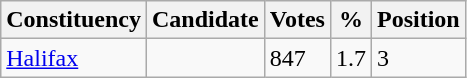<table class="wikitable">
<tr>
<th>Constituency</th>
<th>Candidate</th>
<th>Votes</th>
<th>%</th>
<th>Position</th>
</tr>
<tr>
<td><a href='#'>Halifax</a></td>
<td></td>
<td>847</td>
<td>1.7</td>
<td>3</td>
</tr>
</table>
